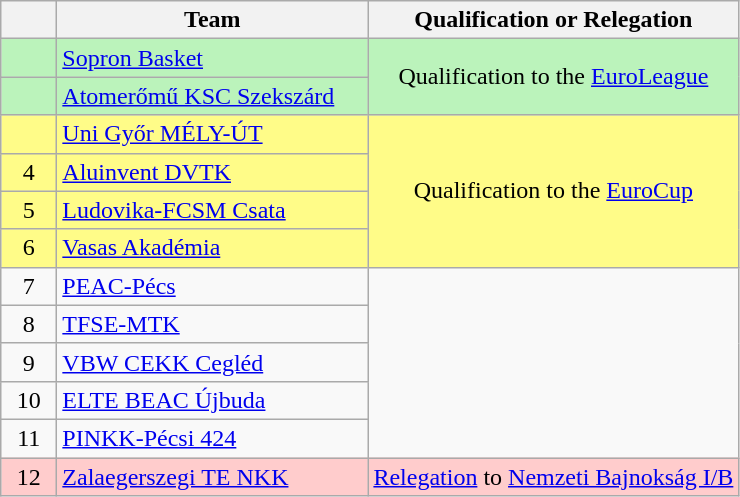<table class="wikitable" style="text-align: center;">
<tr>
<th width=30></th>
<th width=200>Team</th>
<th>Qualification or Relegation</th>
</tr>
<tr bgcolor="#BBF3BB">
<td></td>
<td align=left><a href='#'>Sopron Basket</a></td>
<td rowspan=2>Qualification to the <a href='#'>EuroLeague</a></td>
</tr>
<tr bgcolor="#BBF3BB">
<td></td>
<td align=left><a href='#'>Atomerőmű KSC Szekszárd</a></td>
</tr>
<tr bgcolor="#FFFC88">
<td></td>
<td align=left><a href='#'>Uni Győr MÉLY-ÚT</a></td>
<td rowspan=4>Qualification to the <a href='#'>EuroCup</a></td>
</tr>
<tr bgcolor="#FFFC88">
<td>4</td>
<td align="left"><a href='#'>Aluinvent DVTK</a></td>
</tr>
<tr bgcolor="#FFFC88">
<td>5</td>
<td align="left"><a href='#'>Ludovika-FCSM Csata</a></td>
</tr>
<tr bgcolor="#FFFC88">
<td>6</td>
<td align="left"><a href='#'>Vasas Akadémia</a></td>
</tr>
<tr>
<td>7</td>
<td align="left"><a href='#'>PEAC-Pécs</a></td>
</tr>
<tr>
<td>8</td>
<td align="left"><a href='#'>TFSE-MTK</a></td>
</tr>
<tr>
<td>9</td>
<td align="left"><a href='#'>VBW CEKK Cegléd</a></td>
</tr>
<tr>
<td>10</td>
<td align="left"><a href='#'>ELTE BEAC Újbuda</a></td>
</tr>
<tr>
<td>11</td>
<td align="left"><a href='#'>PINKK-Pécsi 424</a></td>
</tr>
<tr bgcolor="FFCCCC">
<td>12</td>
<td align="left"><a href='#'>Zalaegerszegi TE NKK</a></td>
<td><a href='#'>Relegation</a> to <a href='#'>Nemzeti Bajnokság I/B</a></td>
</tr>
</table>
